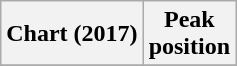<table class="wikitable plainrowheaders" style="text-align:center">
<tr>
<th>Chart (2017)</th>
<th>Peak<br>position</th>
</tr>
<tr>
</tr>
</table>
